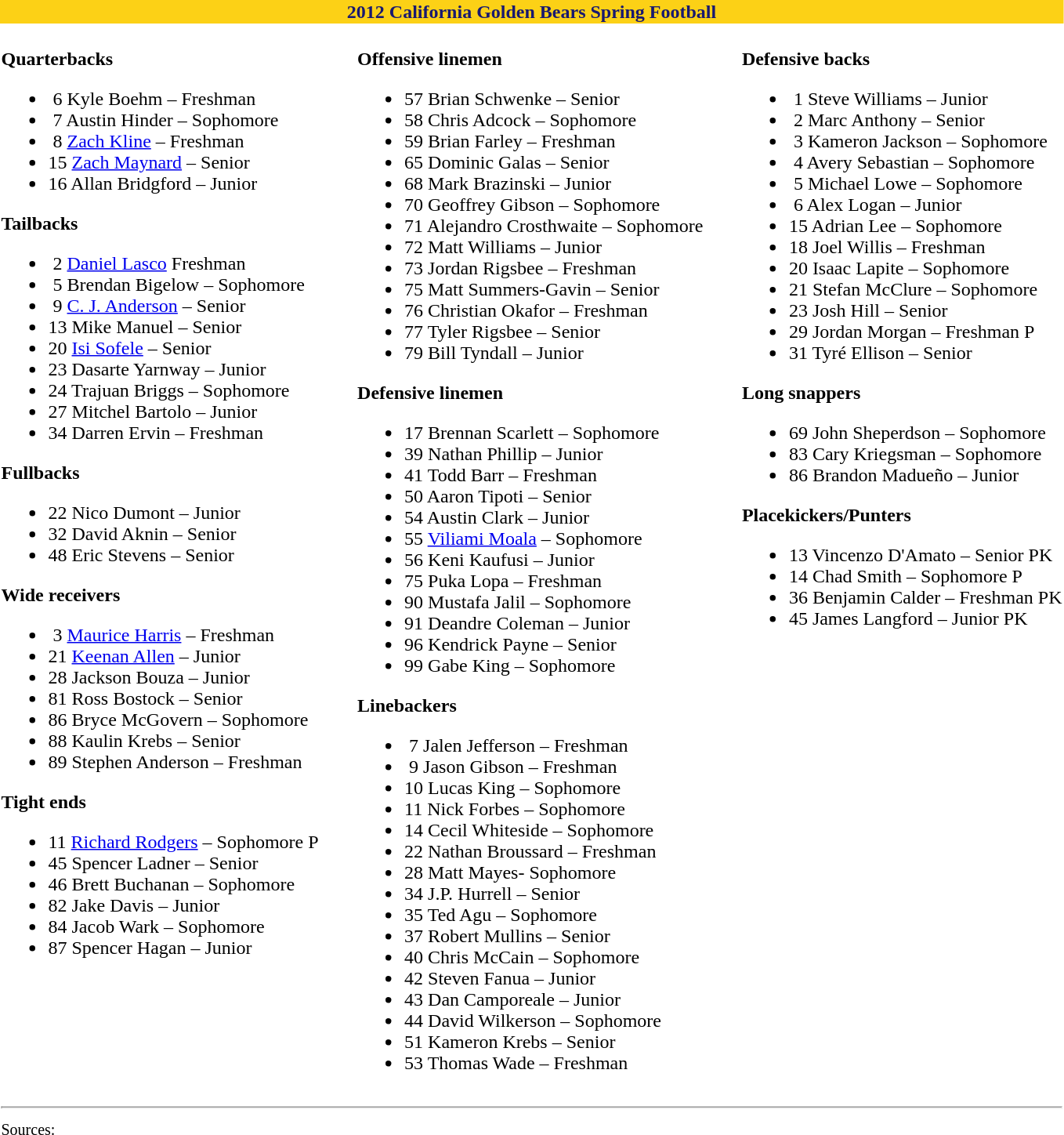<table class="toccolours" style="text-align: left;">
<tr>
<td colspan=11 style="color:#191970;background:#FCD116; text-align: center"><strong>2012 California Golden Bears Spring Football</strong></td>
</tr>
<tr>
<td valign="top"><br><strong>Quarterbacks</strong><ul><li> 6  Kyle Boehm – Freshman</li><li> 7  Austin Hinder – Sophomore</li><li> 8  <a href='#'>Zach Kline</a> – Freshman</li><li>15  <a href='#'>Zach Maynard</a> – Senior</li><li>16  Allan Bridgford – Junior</li></ul><strong>Tailbacks</strong><ul><li> 2  <a href='#'>Daniel Lasco</a> Freshman</li><li> 5  Brendan Bigelow – Sophomore</li><li> 9  <a href='#'>C. J. Anderson</a> – Senior</li><li>13  Mike Manuel – Senior</li><li>20  <a href='#'>Isi Sofele</a> – Senior</li><li>23  Dasarte Yarnway – Junior</li><li>24  Trajuan Briggs – Sophomore</li><li>27  Mitchel Bartolo – Junior</li><li>34  Darren Ervin –  Freshman</li></ul><strong>Fullbacks</strong><ul><li>22  Nico Dumont – Junior</li><li>32  David Aknin –  Senior</li><li>48  Eric Stevens –  Senior</li></ul><strong>Wide receivers</strong><ul><li> 3  <a href='#'>Maurice Harris</a> – Freshman</li><li>21  <a href='#'>Keenan Allen</a> – Junior</li><li>28  Jackson Bouza – Junior</li><li>81  Ross Bostock –  Senior</li><li>86  Bryce McGovern	– Sophomore</li><li>88  Kaulin Krebs –  Senior</li><li>89  Stephen Anderson – Freshman</li></ul><strong>Tight ends</strong><ul><li>11  <a href='#'>Richard Rodgers</a> – Sophomore  P</li><li>45  Spencer Ladner –  Senior</li><li>46  Brett Buchanan –  Sophomore</li><li>82  Jake Davis – Junior</li><li>84  Jacob Wark – Sophomore</li><li>87  Spencer Hagan –  Junior</li></ul></td>
<td width="25"> </td>
<td valign="top"><br><strong>Offensive linemen</strong><ul><li>57  Brian Schwenke – Senior</li><li>58  Chris Adcock –  Sophomore</li><li>59  Brian Farley – Freshman</li><li>65  Dominic Galas –  Senior</li><li>68  Mark Brazinski –  Junior</li><li>70  Geoffrey Gibson	– Sophomore</li><li>71  Alejandro Crosthwaite –  Sophomore</li><li>72  Matt Williams – Junior</li><li>73  Jordan Rigsbee – Freshman</li><li>75  Matt Summers-Gavin –  Senior</li><li>76  Christian Okafor – Freshman</li><li>77  Tyler Rigsbee – Senior</li><li>79  Bill Tyndall –  Junior</li></ul><strong>Defensive linemen</strong><ul><li>17  Brennan Scarlett – Sophomore</li><li>39  Nathan Phillip –  Junior</li><li>41  Todd Barr –  Freshman</li><li>50  Aaron Tipoti –  Senior</li><li>54  Austin Clark –  Junior</li><li>55  <a href='#'>Viliami Moala</a>	– Sophomore</li><li>56  Keni Kaufusi –  Junior</li><li>75  Puka Lopa –  Freshman</li><li>90  Mustafa Jalil	– Sophomore</li><li>91  Deandre Coleman –  Junior</li><li>96  Kendrick Payne –  Senior</li><li>99  Gabe King –  Sophomore</li></ul><strong>Linebackers</strong><ul><li> 7  Jalen Jefferson –  Freshman</li><li> 9  Jason Gibson –  Freshman</li><li>10  Lucas King –  Sophomore</li><li>11  Nick Forbes –  Sophomore</li><li>14  Cecil Whiteside	– Sophomore</li><li>22  Nathan Broussard –  Freshman</li><li>28  Matt Mayes-  Sophomore</li><li>34  J.P. Hurrell – Senior</li><li>35  Ted Agu –  Sophomore</li><li>37  Robert Mullins –  Senior</li><li>40  Chris McCain	– Sophomore</li><li>42  Steven Fanua –  Junior</li><li>43  Dan Camporeale –  Junior</li><li>44  David Wilkerson –  Sophomore</li><li>51  Kameron Krebs –  Senior</li><li>53  Thomas Wade –  Freshman</li></ul></td>
<td width="25"> </td>
<td valign="top"><br><strong>Defensive backs</strong><ul><li> 1  Steve Williams –  Junior</li><li> 2  Marc Anthony –  Senior</li><li> 3  Kameron Jackson – Sophomore</li><li> 4  Avery Sebastian – Sophomore</li><li> 5  Michael Lowe –  Sophomore</li><li> 6  Alex Logan –  Junior</li><li>15  Adrian Lee –  Sophomore</li><li>18  Joel Willis –  Freshman</li><li>20  Isaac Lapite –  Sophomore</li><li>21  Stefan McClure – Sophomore</li><li>23  Josh Hill –  Senior</li><li>29  Jordan Morgan – Freshman   P</li><li>31  Tyré Ellison –  Senior</li></ul><strong>Long snappers</strong><ul><li>69  John Sheperdson	– Sophomore</li><li>83  Cary Kriegsman –  Sophomore</li><li>86  Brandon Madueño –  Junior</li></ul><strong>Placekickers/Punters</strong><ul><li>13  Vincenzo D'Amato – Senior   PK</li><li>14  Chad Smith –  Sophomore   P</li><li>36  Benjamin Calder –  Freshman    PK</li><li>45  James Langford – Junior   PK</li></ul></td>
</tr>
<tr>
<td colspan="7"><hr><small>Sources: <br></small></td>
</tr>
</table>
